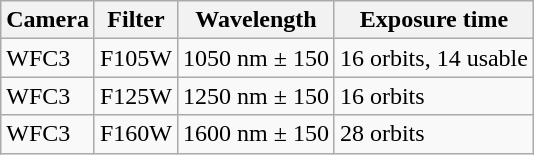<table class="wikitable">
<tr>
<th>Camera</th>
<th>Filter</th>
<th>Wavelength</th>
<th>Exposure time</th>
</tr>
<tr>
<td>WFC3</td>
<td>F105W</td>
<td>1050 nm ± 150</td>
<td>16 orbits, 14 usable</td>
</tr>
<tr>
<td>WFC3</td>
<td>F125W</td>
<td>1250 nm ± 150</td>
<td>16 orbits</td>
</tr>
<tr>
<td>WFC3</td>
<td>F160W</td>
<td>1600 nm ± 150</td>
<td>28 orbits</td>
</tr>
</table>
